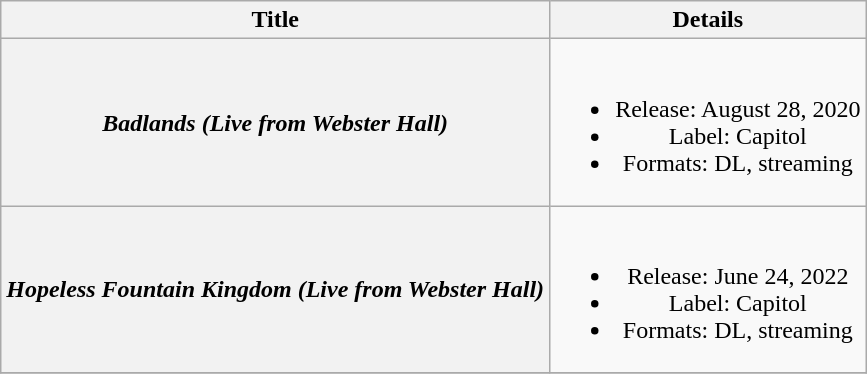<table class="wikitable plainrowheaders" style="text-align:center;" border="1">
<tr>
<th scope="col">Title</th>
<th scope="col">Details</th>
</tr>
<tr>
<th scope="row"><em>Badlands (Live from Webster Hall)</em></th>
<td><br><ul><li>Release: August 28, 2020</li><li>Label: Capitol</li><li>Formats: DL, streaming</li></ul></td>
</tr>
<tr>
<th scope="row"><em>Hopeless Fountain Kingdom (Live from Webster Hall)</em></th>
<td><br><ul><li>Release: June 24, 2022</li><li>Label: Capitol</li><li>Formats: DL, streaming</li></ul></td>
</tr>
<tr>
</tr>
</table>
